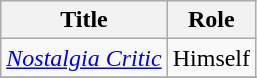<table class="wikitable">
<tr>
<th>Title</th>
<th>Role</th>
</tr>
<tr>
<td><em><a href='#'>Nostalgia Critic</a></em></td>
<td>Himself</td>
</tr>
<tr>
</tr>
</table>
